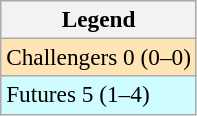<table class=wikitable style=font-size:97%>
<tr>
<th>Legend</th>
</tr>
<tr style="background:moccasin;">
<td>Challengers 0 (0–0)</td>
</tr>
<tr style="background:#cffcff;">
<td>Futures 5 (1–4)</td>
</tr>
</table>
